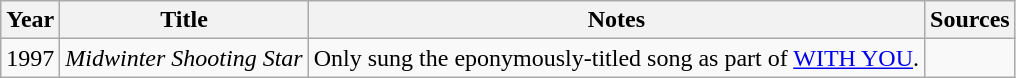<table class="wikitable sortable plainrowheaders">
<tr>
<th>Year</th>
<th>Title</th>
<th class="unsortable">Notes</th>
<th class="unsortable">Sources</th>
</tr>
<tr>
<td>1997</td>
<td><em>Midwinter Shooting Star</em></td>
<td>Only sung the eponymously-titled song as part of <a href='#'>WITH YOU</a>.</td>
<td></td>
</tr>
</table>
